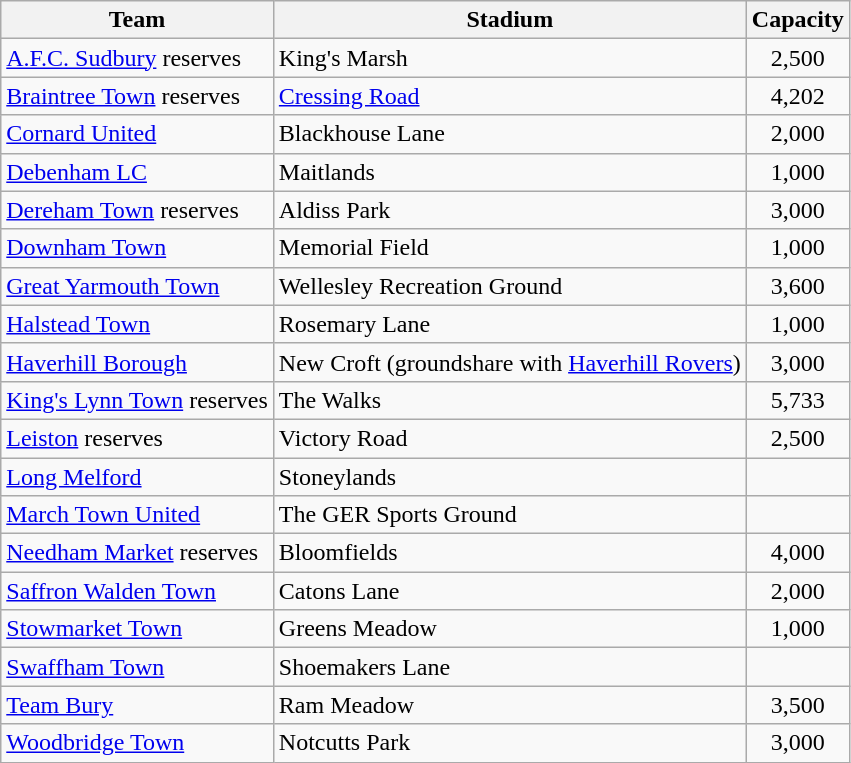<table class="wikitable sortable">
<tr>
<th>Team</th>
<th>Stadium</th>
<th>Capacity</th>
</tr>
<tr>
<td><a href='#'>A.F.C. Sudbury</a> reserves</td>
<td>King's Marsh</td>
<td style="text-align:center;">2,500</td>
</tr>
<tr>
<td><a href='#'>Braintree Town</a> reserves</td>
<td><a href='#'>Cressing Road</a></td>
<td style="text-align:center;">4,202</td>
</tr>
<tr>
<td><a href='#'>Cornard United</a></td>
<td>Blackhouse Lane</td>
<td style="text-align:center;">2,000</td>
</tr>
<tr>
<td><a href='#'>Debenham LC</a></td>
<td>Maitlands</td>
<td style="text-align:center;">1,000</td>
</tr>
<tr>
<td><a href='#'>Dereham Town</a> reserves</td>
<td>Aldiss Park</td>
<td style="text-align:center;">3,000</td>
</tr>
<tr>
<td><a href='#'>Downham Town</a></td>
<td>Memorial Field</td>
<td style="text-align:center;">1,000</td>
</tr>
<tr>
<td><a href='#'>Great Yarmouth Town</a></td>
<td>Wellesley Recreation Ground</td>
<td style="text-align:center;">3,600</td>
</tr>
<tr>
<td><a href='#'>Halstead Town</a></td>
<td>Rosemary Lane</td>
<td style="text-align:center;">1,000</td>
</tr>
<tr>
<td><a href='#'>Haverhill Borough</a></td>
<td>New Croft (groundshare with <a href='#'>Haverhill Rovers</a>)</td>
<td style="text-align:center;">3,000</td>
</tr>
<tr>
<td><a href='#'>King's Lynn Town</a> reserves</td>
<td>The Walks</td>
<td style="text-align:center;">5,733</td>
</tr>
<tr>
<td><a href='#'>Leiston</a> reserves</td>
<td>Victory Road</td>
<td style="text-align:center;">2,500</td>
</tr>
<tr>
<td><a href='#'>Long Melford</a></td>
<td>Stoneylands</td>
<td style="text-align:center;"></td>
</tr>
<tr>
<td><a href='#'>March Town United</a></td>
<td>The GER Sports Ground</td>
<td style="text-align:center;"></td>
</tr>
<tr>
<td><a href='#'>Needham Market</a> reserves</td>
<td>Bloomfields</td>
<td style="text-align:center;">4,000</td>
</tr>
<tr>
<td><a href='#'>Saffron Walden Town</a></td>
<td>Catons Lane</td>
<td style="text-align:center;">2,000</td>
</tr>
<tr>
<td><a href='#'>Stowmarket Town</a></td>
<td>Greens Meadow</td>
<td style="text-align:center;">1,000</td>
</tr>
<tr>
<td><a href='#'>Swaffham Town</a></td>
<td>Shoemakers Lane</td>
<td style="text-align:center;"></td>
</tr>
<tr>
<td><a href='#'>Team Bury</a></td>
<td>Ram Meadow</td>
<td style="text-align:center;">3,500</td>
</tr>
<tr>
<td><a href='#'>Woodbridge Town</a></td>
<td>Notcutts Park</td>
<td style="text-align:center;">3,000</td>
</tr>
</table>
